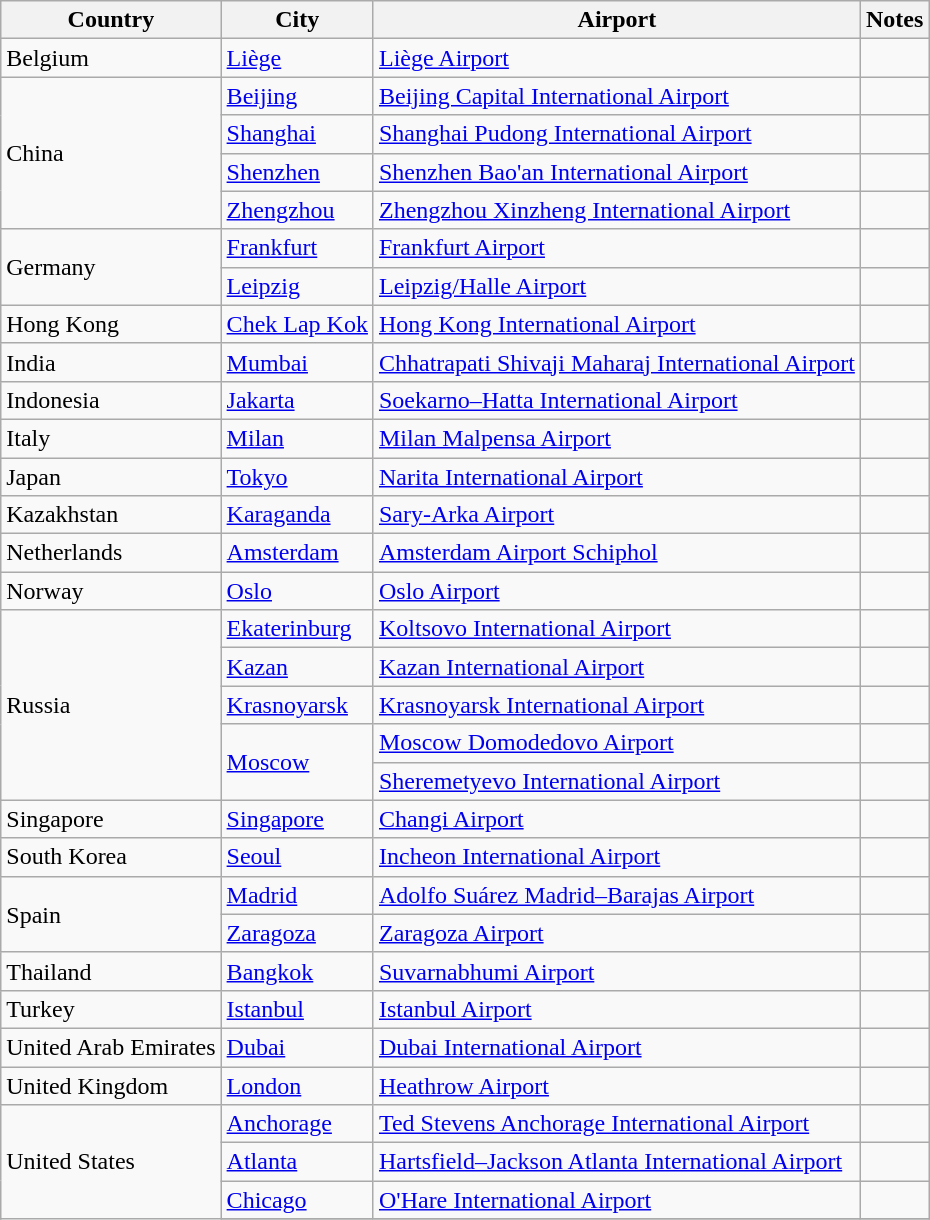<table class="sortable wikitable">
<tr>
<th>Country</th>
<th>City</th>
<th>Airport</th>
<th>Notes</th>
</tr>
<tr>
<td>Belgium</td>
<td><a href='#'>Liège</a></td>
<td><a href='#'>Liège Airport</a></td>
<td></td>
</tr>
<tr>
<td rowspan="4">China</td>
<td><a href='#'>Beijing</a></td>
<td><a href='#'>Beijing Capital International Airport</a></td>
<td></td>
</tr>
<tr>
<td><a href='#'>Shanghai</a></td>
<td><a href='#'>Shanghai Pudong International Airport</a></td>
<td></td>
</tr>
<tr>
<td><a href='#'>Shenzhen</a></td>
<td><a href='#'>Shenzhen Bao'an International Airport</a></td>
<td></td>
</tr>
<tr>
<td><a href='#'>Zhengzhou</a></td>
<td><a href='#'>Zhengzhou Xinzheng International Airport</a></td>
<td></td>
</tr>
<tr>
<td rowspan="2">Germany</td>
<td><a href='#'>Frankfurt</a></td>
<td><a href='#'>Frankfurt Airport</a></td>
<td></td>
</tr>
<tr>
<td><a href='#'>Leipzig</a></td>
<td><a href='#'>Leipzig/Halle Airport</a></td>
<td></td>
</tr>
<tr>
<td>Hong Kong</td>
<td><a href='#'>Chek Lap Kok</a></td>
<td><a href='#'>Hong Kong International Airport</a></td>
<td></td>
</tr>
<tr>
<td>India</td>
<td><a href='#'>Mumbai</a></td>
<td><a href='#'>Chhatrapati Shivaji Maharaj International Airport</a></td>
<td></td>
</tr>
<tr>
<td>Indonesia</td>
<td><a href='#'>Jakarta</a></td>
<td><a href='#'>Soekarno–Hatta International Airport</a></td>
<td></td>
</tr>
<tr>
<td>Italy</td>
<td><a href='#'>Milan</a></td>
<td><a href='#'>Milan Malpensa Airport</a></td>
<td></td>
</tr>
<tr>
<td>Japan</td>
<td><a href='#'>Tokyo</a></td>
<td><a href='#'>Narita International Airport</a></td>
<td></td>
</tr>
<tr>
<td>Kazakhstan</td>
<td><a href='#'>Karaganda</a></td>
<td><a href='#'>Sary-Arka Airport</a></td>
<td></td>
</tr>
<tr>
<td>Netherlands</td>
<td><a href='#'>Amsterdam</a></td>
<td><a href='#'>Amsterdam Airport Schiphol</a></td>
<td></td>
</tr>
<tr>
<td>Norway</td>
<td><a href='#'>Oslo</a></td>
<td><a href='#'>Oslo Airport</a></td>
<td></td>
</tr>
<tr>
<td rowspan="5">Russia</td>
<td><a href='#'>Ekaterinburg</a></td>
<td><a href='#'>Koltsovo International Airport</a></td>
<td></td>
</tr>
<tr>
<td><a href='#'>Kazan</a></td>
<td><a href='#'>Kazan International Airport</a></td>
<td></td>
</tr>
<tr>
<td><a href='#'>Krasnoyarsk</a></td>
<td><a href='#'>Krasnoyarsk International Airport</a></td>
<td></td>
</tr>
<tr>
<td rowspan="2"><a href='#'>Moscow</a></td>
<td><a href='#'>Moscow Domodedovo Airport</a></td>
<td></td>
</tr>
<tr>
<td><a href='#'>Sheremetyevo International Airport</a></td>
<td></td>
</tr>
<tr>
<td>Singapore</td>
<td><a href='#'>Singapore</a></td>
<td><a href='#'>Changi Airport</a></td>
<td></td>
</tr>
<tr>
<td>South Korea</td>
<td><a href='#'>Seoul</a></td>
<td><a href='#'>Incheon International Airport</a></td>
<td></td>
</tr>
<tr>
<td rowspan="2">Spain</td>
<td><a href='#'>Madrid</a></td>
<td><a href='#'>Adolfo Suárez Madrid–Barajas Airport</a></td>
<td></td>
</tr>
<tr>
<td><a href='#'>Zaragoza</a></td>
<td><a href='#'>Zaragoza Airport</a></td>
<td></td>
</tr>
<tr>
<td>Thailand</td>
<td><a href='#'>Bangkok</a></td>
<td><a href='#'>Suvarnabhumi Airport</a></td>
<td></td>
</tr>
<tr>
<td>Turkey</td>
<td><a href='#'>Istanbul</a></td>
<td><a href='#'>Istanbul Airport</a></td>
<td></td>
</tr>
<tr>
<td>United Arab Emirates</td>
<td><a href='#'>Dubai</a></td>
<td><a href='#'>Dubai International Airport</a></td>
<td></td>
</tr>
<tr>
<td>United Kingdom</td>
<td><a href='#'>London</a></td>
<td><a href='#'>Heathrow Airport</a></td>
<td></td>
</tr>
<tr>
<td rowspan="4">United States</td>
<td><a href='#'>Anchorage</a></td>
<td><a href='#'>Ted Stevens Anchorage International Airport</a></td>
<td></td>
</tr>
<tr>
<td><a href='#'>Atlanta</a></td>
<td><a href='#'>Hartsfield–Jackson Atlanta International Airport</a></td>
<td></td>
</tr>
<tr>
<td><a href='#'>Chicago</a></td>
<td><a href='#'>O'Hare International Airport</a></td>
<td></td>
</tr>
<tr>
</tr>
</table>
